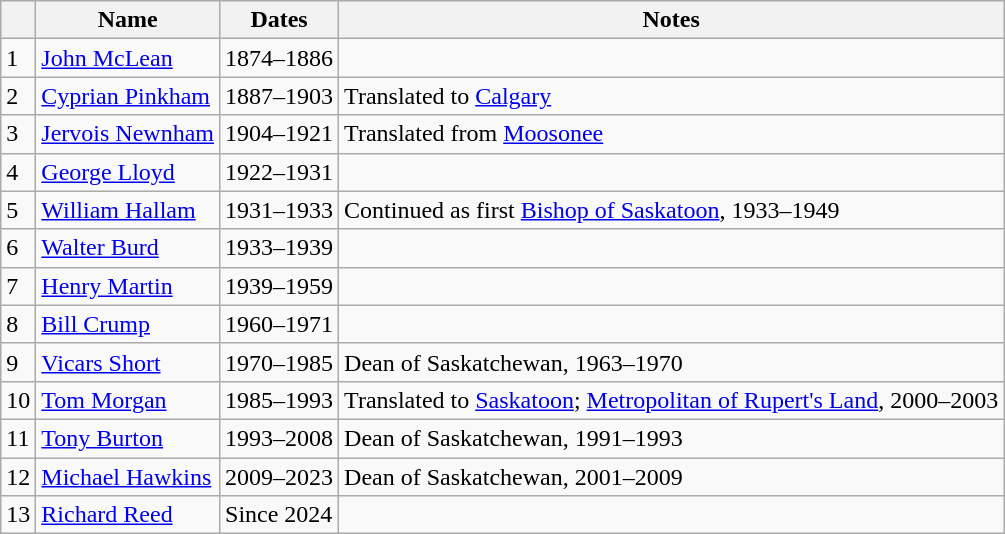<table class="wikitable">
<tr>
<th></th>
<th>Name</th>
<th>Dates</th>
<th>Notes</th>
</tr>
<tr>
<td>1</td>
<td><a href='#'>John McLean</a></td>
<td>1874–1886</td>
<td></td>
</tr>
<tr>
<td>2</td>
<td><a href='#'>Cyprian Pinkham</a></td>
<td>1887–1903</td>
<td>Translated to <a href='#'>Calgary</a></td>
</tr>
<tr>
<td>3</td>
<td><a href='#'>Jervois Newnham</a></td>
<td>1904–1921</td>
<td>Translated from <a href='#'>Moosonee</a></td>
</tr>
<tr>
<td>4</td>
<td><a href='#'>George Lloyd</a></td>
<td>1922–1931</td>
<td></td>
</tr>
<tr>
<td>5</td>
<td><a href='#'>William Hallam</a></td>
<td>1931–1933</td>
<td>Continued as first <a href='#'>Bishop of Saskatoon</a>, 1933–1949</td>
</tr>
<tr>
<td>6</td>
<td><a href='#'>Walter Burd</a></td>
<td>1933–1939</td>
<td></td>
</tr>
<tr>
<td>7</td>
<td><a href='#'>Henry Martin</a></td>
<td>1939–1959</td>
<td></td>
</tr>
<tr>
<td>8</td>
<td><a href='#'>Bill Crump</a></td>
<td>1960–1971</td>
<td></td>
</tr>
<tr>
<td>9</td>
<td><a href='#'>Vicars Short</a></td>
<td>1970–1985</td>
<td>Dean of Saskatchewan, 1963–1970</td>
</tr>
<tr>
<td>10</td>
<td><a href='#'>Tom Morgan</a></td>
<td>1985–1993</td>
<td>Translated to <a href='#'>Saskatoon</a>; <a href='#'>Metropolitan of Rupert's Land</a>, 2000–2003</td>
</tr>
<tr>
<td>11</td>
<td><a href='#'>Tony Burton</a></td>
<td>1993–2008</td>
<td>Dean of Saskatchewan, 1991–1993</td>
</tr>
<tr>
<td>12</td>
<td><a href='#'>Michael Hawkins</a></td>
<td>2009–2023</td>
<td>Dean of Saskatchewan, 2001–2009</td>
</tr>
<tr>
<td>13</td>
<td><a href='#'>Richard Reed</a></td>
<td>Since 2024</td>
</tr>
</table>
